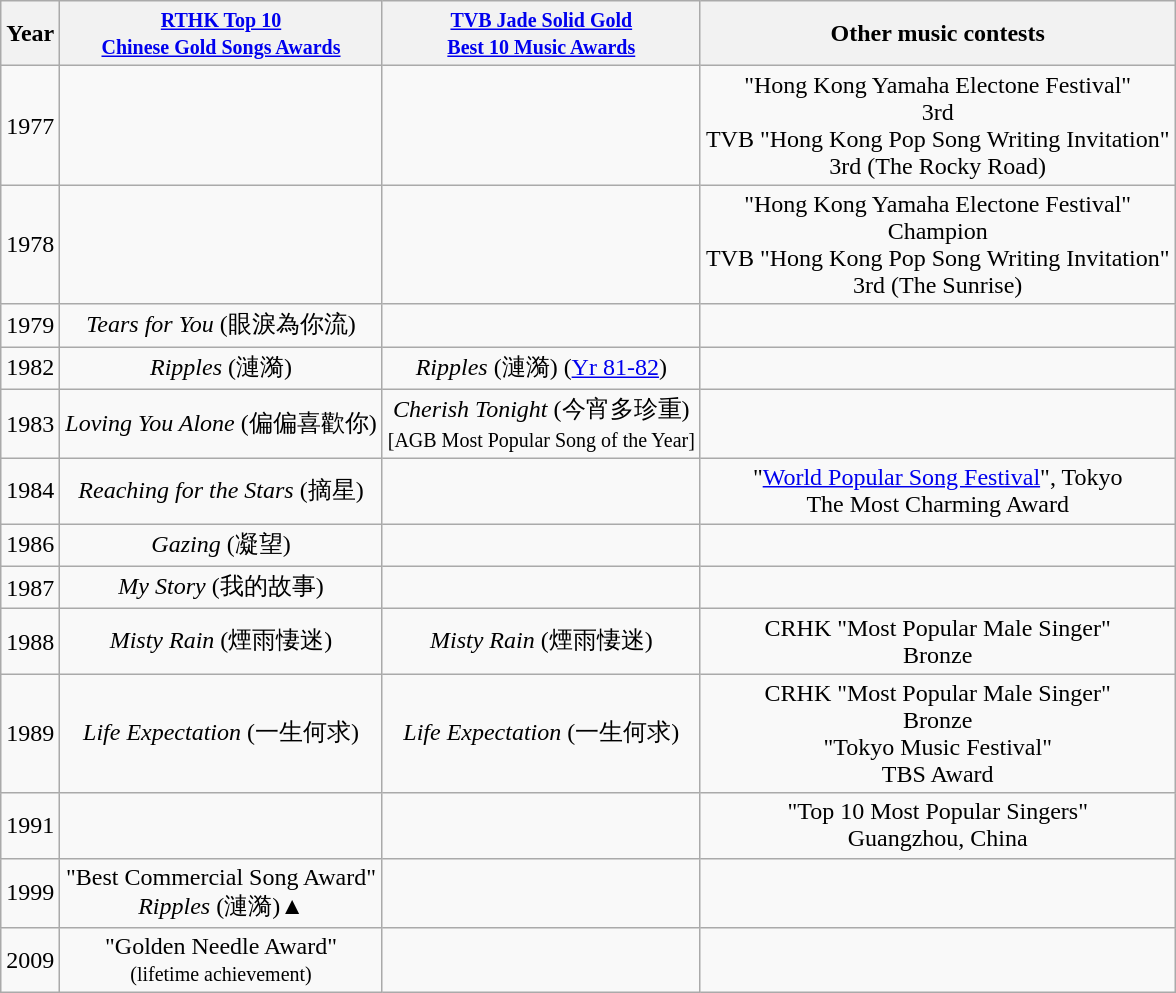<table class="wikitable">
<tr>
<th>Year</th>
<th><small><a href='#'>RTHK Top 10<br>Chinese Gold Songs Awards</a></small></th>
<th><small><a href='#'>TVB Jade Solid Gold<br>Best 10 Music Awards</a></small></th>
<th>Other music contests</th>
</tr>
<tr>
<td>1977</td>
<td style="text-align:center;"></td>
<td style="text-align:center;"></td>
<td style="text-align:center;">"Hong Kong Yamaha Electone Festival"<br>3rd<br>TVB "Hong Kong Pop Song Writing Invitation"<br>3rd (The Rocky Road)</td>
</tr>
<tr>
<td>1978</td>
<td style="text-align:center;"></td>
<td style="text-align:center;"></td>
<td style="text-align:center;">"Hong Kong Yamaha Electone Festival"<br>Champion<br>TVB "Hong Kong Pop Song Writing Invitation"<br>3rd (The Sunrise)</td>
</tr>
<tr>
<td>1979</td>
<td style="text-align:center;"><em>Tears for You</em> (眼淚為你流)</td>
<td style="text-align:center;"></td>
<td style="text-align:center;"></td>
</tr>
<tr>
<td>1982</td>
<td style="text-align:center;"><em>Ripples</em> (漣漪)</td>
<td style="text-align:center;"><em>Ripples</em> (漣漪) (<a href='#'>Yr 81-82</a>)</td>
<td style="text-align:center;"></td>
</tr>
<tr>
<td>1983</td>
<td style="text-align:center;"><em>Loving You Alone</em> (偏偏喜歡你)</td>
<td style="text-align:center;"><em>Cherish Tonight</em> (今宵多珍重)<br><small>[AGB Most Popular Song of the Year]</small></td>
<td style="text-align:center;"></td>
</tr>
<tr>
<td>1984</td>
<td style="text-align:center;"><em>Reaching for the Stars</em> (摘星)</td>
<td style="text-align:center;"></td>
<td style="text-align:center;">"<a href='#'>World Popular Song Festival</a>", Tokyo<br>The Most Charming Award</td>
</tr>
<tr>
<td>1986</td>
<td style="text-align:center;"><em>Gazing</em> (凝望)</td>
<td style="text-align:center;"></td>
<td style="text-align:center;"></td>
</tr>
<tr>
<td>1987</td>
<td style="text-align:center;"><em>My Story</em> (我的故事)</td>
<td style="text-align:center;"></td>
<td style="text-align:center;"></td>
</tr>
<tr>
<td>1988</td>
<td style="text-align:center;"><em>Misty Rain</em> (煙雨悽迷)</td>
<td style="text-align:center;"><em>Misty Rain</em> (煙雨悽迷)</td>
<td style="text-align:center;">CRHK "Most Popular Male Singer"<br>Bronze</td>
</tr>
<tr>
<td>1989</td>
<td style="text-align:center;"><em>Life Expectation</em> (一生何求)</td>
<td style="text-align:center;"><em>Life Expectation</em> (一生何求)</td>
<td style="text-align:center;">CRHK "Most Popular Male Singer"<br>Bronze<br>"Tokyo Music Festival"<br>TBS Award</td>
</tr>
<tr>
<td>1991</td>
<td style="text-align:center;"></td>
<td style="text-align:center;"></td>
<td style="text-align:center;">"Top 10 Most Popular Singers"<br>Guangzhou, China</td>
</tr>
<tr>
<td>1999</td>
<td style="text-align:center;">"Best Commercial Song Award"<br><em>Ripples</em> (漣漪)▲</td>
<td style="text-align:center;"></td>
<td style="text-align:center;"></td>
</tr>
<tr>
<td>2009</td>
<td style="text-align:center;">"Golden Needle Award"<br><small>(lifetime achievement)</small></td>
<td style="text-align:center;"></td>
<td style="text-align:center;"></td>
</tr>
</table>
